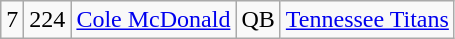<table class="wikitable" style="text-align:center">
<tr>
<td>7</td>
<td>224</td>
<td><a href='#'>Cole McDonald</a></td>
<td>QB</td>
<td><a href='#'>Tennessee Titans</a></td>
</tr>
</table>
